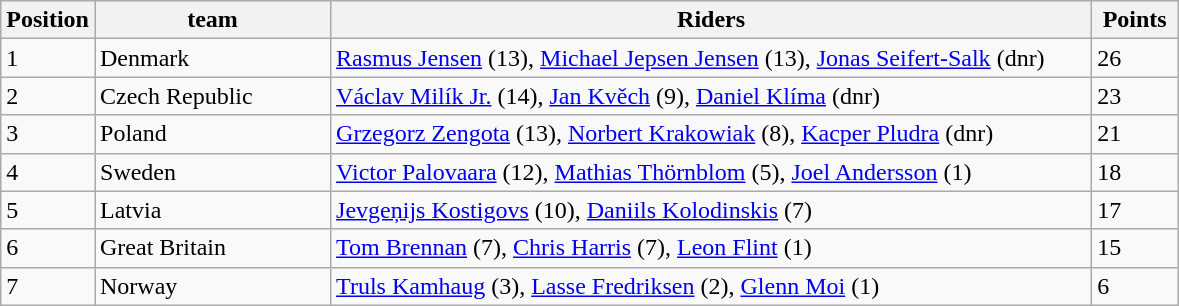<table class="wikitable" style="font-size: 100%">
<tr>
<th width=30>Position</th>
<th width=150>team</th>
<th width=500>Riders</th>
<th width=50>Points</th>
</tr>
<tr>
<td>1</td>
<td> Denmark</td>
<td><a href='#'>Rasmus Jensen</a> (13), <a href='#'>Michael Jepsen Jensen</a> (13), <a href='#'>Jonas Seifert-Salk</a> (dnr)</td>
<td>26</td>
</tr>
<tr>
<td>2</td>
<td> Czech Republic</td>
<td><a href='#'>Václav Milík Jr.</a> (14), <a href='#'>Jan Kvěch</a> (9), <a href='#'>Daniel Klíma</a> (dnr)</td>
<td>23</td>
</tr>
<tr>
<td>3</td>
<td> Poland</td>
<td><a href='#'>Grzegorz Zengota</a> (13), <a href='#'>Norbert Krakowiak</a> (8), <a href='#'>Kacper Pludra</a> (dnr)</td>
<td>21</td>
</tr>
<tr>
<td>4</td>
<td> Sweden</td>
<td><a href='#'>Victor Palovaara</a> (12), <a href='#'>Mathias Thörnblom</a> (5), <a href='#'>Joel Andersson</a> (1)</td>
<td>18</td>
</tr>
<tr>
<td>5</td>
<td> Latvia</td>
<td><a href='#'>Jevgeņijs Kostigovs</a> (10), <a href='#'>Daniils Kolodinskis</a> (7)</td>
<td>17</td>
</tr>
<tr>
<td>6</td>
<td> Great Britain</td>
<td><a href='#'>Tom Brennan</a> (7), <a href='#'>Chris Harris</a> (7), <a href='#'>Leon Flint</a> (1)</td>
<td>15</td>
</tr>
<tr>
<td>7</td>
<td> Norway</td>
<td><a href='#'>Truls Kamhaug</a> (3), <a href='#'>Lasse Fredriksen</a> (2), <a href='#'>Glenn Moi</a> (1)</td>
<td>6</td>
</tr>
</table>
